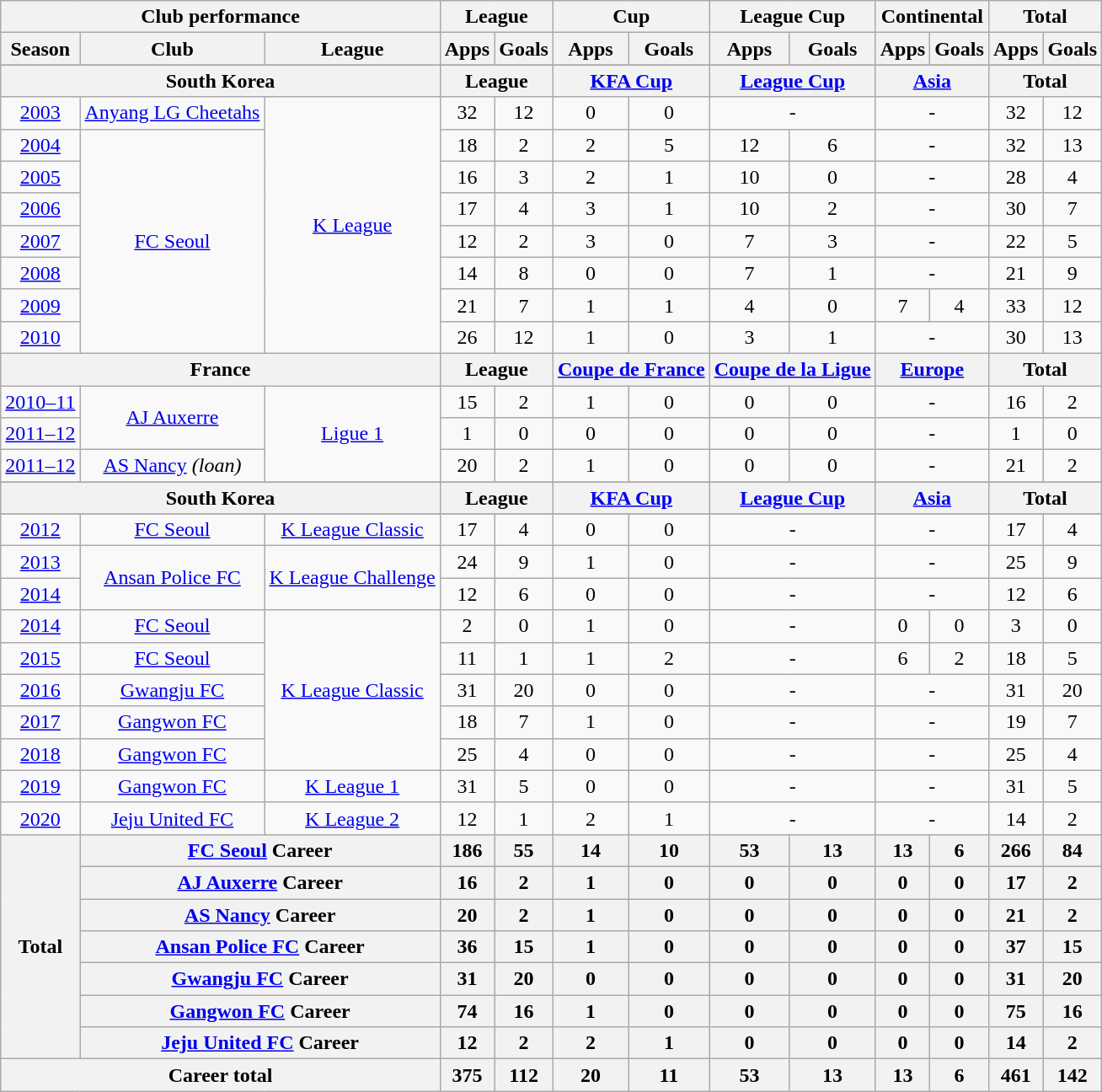<table class="wikitable" style="text-align:center">
<tr>
<th colspan=3>Club performance</th>
<th colspan=2>League</th>
<th colspan=2>Cup</th>
<th colspan=2>League Cup</th>
<th colspan=2>Continental</th>
<th colspan=2>Total</th>
</tr>
<tr>
<th>Season</th>
<th>Club</th>
<th>League</th>
<th>Apps</th>
<th>Goals</th>
<th>Apps</th>
<th>Goals</th>
<th>Apps</th>
<th>Goals</th>
<th>Apps</th>
<th>Goals</th>
<th>Apps</th>
<th>Goals</th>
</tr>
<tr>
</tr>
<tr>
<th colspan=3>South Korea</th>
<th colspan=2>League</th>
<th colspan=2><a href='#'>KFA Cup</a></th>
<th colspan=2><a href='#'>League Cup</a></th>
<th colspan=2><a href='#'>Asia</a></th>
<th colspan=2>Total</th>
</tr>
<tr>
<td><a href='#'>2003</a></td>
<td><a href='#'>Anyang LG Cheetahs</a></td>
<td rowspan="8"><a href='#'>K League</a></td>
<td>32</td>
<td>12</td>
<td>0</td>
<td>0</td>
<td colspan="2">-</td>
<td colspan="2">-</td>
<td>32</td>
<td>12</td>
</tr>
<tr>
<td><a href='#'>2004</a></td>
<td rowspan="7"><a href='#'>FC Seoul</a></td>
<td>18</td>
<td>2</td>
<td>2</td>
<td>5</td>
<td>12</td>
<td>6</td>
<td colspan="2">-</td>
<td>32</td>
<td>13</td>
</tr>
<tr>
<td><a href='#'>2005</a></td>
<td>16</td>
<td>3</td>
<td>2</td>
<td>1</td>
<td>10</td>
<td>0</td>
<td colspan="2">-</td>
<td>28</td>
<td>4</td>
</tr>
<tr>
<td><a href='#'>2006</a></td>
<td>17</td>
<td>4</td>
<td>3</td>
<td>1</td>
<td>10</td>
<td>2</td>
<td colspan="2">-</td>
<td>30</td>
<td>7</td>
</tr>
<tr>
<td><a href='#'>2007</a></td>
<td>12</td>
<td>2</td>
<td>3</td>
<td>0</td>
<td>7</td>
<td>3</td>
<td colspan="2">-</td>
<td>22</td>
<td>5</td>
</tr>
<tr>
<td><a href='#'>2008</a></td>
<td>14</td>
<td>8</td>
<td>0</td>
<td>0</td>
<td>7</td>
<td>1</td>
<td colspan="2">-</td>
<td>21</td>
<td>9</td>
</tr>
<tr>
<td><a href='#'>2009</a></td>
<td>21</td>
<td>7</td>
<td>1</td>
<td>1</td>
<td>4</td>
<td>0</td>
<td>7</td>
<td>4</td>
<td>33</td>
<td>12</td>
</tr>
<tr>
<td><a href='#'>2010</a></td>
<td>26</td>
<td>12</td>
<td>1</td>
<td>0</td>
<td>3</td>
<td>1</td>
<td colspan="2">-</td>
<td>30</td>
<td>13</td>
</tr>
<tr>
<th colspan=3>France</th>
<th colspan=2>League</th>
<th colspan=2><a href='#'>Coupe de France</a></th>
<th colspan=2><a href='#'>Coupe de la Ligue</a></th>
<th colspan=2><a href='#'>Europe</a></th>
<th colspan=2>Total</th>
</tr>
<tr>
<td><a href='#'>2010–11</a></td>
<td rowspan="2"><a href='#'>AJ Auxerre</a></td>
<td rowspan="3"><a href='#'>Ligue 1</a></td>
<td>15</td>
<td>2</td>
<td>1</td>
<td>0</td>
<td>0</td>
<td>0</td>
<td colspan="2">-</td>
<td>16</td>
<td>2</td>
</tr>
<tr>
<td><a href='#'>2011–12</a></td>
<td>1</td>
<td>0</td>
<td>0</td>
<td>0</td>
<td>0</td>
<td>0</td>
<td colspan="2">-</td>
<td>1</td>
<td>0</td>
</tr>
<tr>
<td><a href='#'>2011–12</a></td>
<td><a href='#'>AS Nancy</a> <em>(loan)</em></td>
<td>20</td>
<td>2</td>
<td>1</td>
<td>0</td>
<td>0</td>
<td>0</td>
<td colspan="2">-</td>
<td>21</td>
<td>2</td>
</tr>
<tr>
</tr>
<tr>
<th colspan=3>South Korea</th>
<th colspan=2>League</th>
<th colspan=2><a href='#'>KFA Cup</a></th>
<th colspan=2><a href='#'>League Cup</a></th>
<th colspan=2><a href='#'>Asia</a></th>
<th colspan=2>Total</th>
</tr>
<tr>
</tr>
<tr>
<td><a href='#'>2012</a></td>
<td><a href='#'>FC Seoul</a></td>
<td rowspan="1"><a href='#'>K League Classic</a></td>
<td>17</td>
<td>4</td>
<td>0</td>
<td>0</td>
<td colspan="2">-</td>
<td colspan="2">-</td>
<td>17</td>
<td>4</td>
</tr>
<tr>
<td><a href='#'>2013</a></td>
<td rowspan="2"><a href='#'>Ansan Police FC</a></td>
<td rowspan="2"><a href='#'>K League Challenge</a></td>
<td>24</td>
<td>9</td>
<td>1</td>
<td>0</td>
<td colspan="2">-</td>
<td colspan="2">-</td>
<td>25</td>
<td>9</td>
</tr>
<tr>
<td><a href='#'>2014</a></td>
<td>12</td>
<td>6</td>
<td>0</td>
<td>0</td>
<td colspan="2">-</td>
<td colspan="2">-</td>
<td>12</td>
<td>6</td>
</tr>
<tr>
<td><a href='#'>2014</a></td>
<td><a href='#'>FC Seoul</a></td>
<td rowspan="5"><a href='#'>K League Classic</a></td>
<td>2</td>
<td>0</td>
<td>1</td>
<td>0</td>
<td colspan="2">-</td>
<td>0</td>
<td>0</td>
<td>3</td>
<td>0</td>
</tr>
<tr>
<td><a href='#'>2015</a></td>
<td><a href='#'>FC Seoul</a></td>
<td>11</td>
<td>1</td>
<td>1</td>
<td>2</td>
<td colspan="2">-</td>
<td>6</td>
<td>2</td>
<td>18</td>
<td>5</td>
</tr>
<tr>
<td><a href='#'>2016</a></td>
<td><a href='#'>Gwangju FC</a></td>
<td>31</td>
<td>20</td>
<td>0</td>
<td>0</td>
<td colspan="2">-</td>
<td colspan="2">-</td>
<td>31</td>
<td>20</td>
</tr>
<tr>
<td><a href='#'>2017</a></td>
<td><a href='#'>Gangwon FC</a></td>
<td>18</td>
<td>7</td>
<td>1</td>
<td>0</td>
<td colspan="2">-</td>
<td colspan="2">-</td>
<td>19</td>
<td>7</td>
</tr>
<tr>
<td><a href='#'>2018</a></td>
<td><a href='#'>Gangwon FC</a></td>
<td>25</td>
<td>4</td>
<td>0</td>
<td>0</td>
<td colspan="2">-</td>
<td colspan="2">-</td>
<td>25</td>
<td>4</td>
</tr>
<tr>
<td><a href='#'>2019</a></td>
<td><a href='#'>Gangwon FC</a></td>
<td rowspan="1"><a href='#'>K League 1</a></td>
<td>31</td>
<td>5</td>
<td>0</td>
<td>0</td>
<td colspan="2">-</td>
<td colspan="2">-</td>
<td>31</td>
<td>5</td>
</tr>
<tr>
<td><a href='#'>2020</a></td>
<td><a href='#'>Jeju United FC</a></td>
<td rowspan="1"><a href='#'>K League 2</a></td>
<td>12</td>
<td>1</td>
<td>2</td>
<td>1</td>
<td colspan="2">-</td>
<td colspan="2">-</td>
<td>14</td>
<td>2</td>
</tr>
<tr>
<th rowspan=7>Total</th>
<th colspan=2><a href='#'>FC Seoul</a> Career</th>
<th>186</th>
<th>55</th>
<th>14</th>
<th>10</th>
<th>53</th>
<th>13</th>
<th>13</th>
<th>6</th>
<th>266</th>
<th>84</th>
</tr>
<tr>
<th colspan=2><a href='#'>AJ Auxerre</a> Career</th>
<th>16</th>
<th>2</th>
<th>1</th>
<th>0</th>
<th>0</th>
<th>0</th>
<th>0</th>
<th>0</th>
<th>17</th>
<th>2</th>
</tr>
<tr>
<th colspan=2><a href='#'>AS Nancy</a> Career</th>
<th>20</th>
<th>2</th>
<th>1</th>
<th>0</th>
<th>0</th>
<th>0</th>
<th>0</th>
<th>0</th>
<th>21</th>
<th>2</th>
</tr>
<tr>
<th colspan=2><a href='#'>Ansan Police FC</a> Career</th>
<th>36</th>
<th>15</th>
<th>1</th>
<th>0</th>
<th>0</th>
<th>0</th>
<th>0</th>
<th>0</th>
<th>37</th>
<th>15</th>
</tr>
<tr>
<th colspan=2><a href='#'>Gwangju FC</a> Career</th>
<th>31</th>
<th>20</th>
<th>0</th>
<th>0</th>
<th>0</th>
<th>0</th>
<th>0</th>
<th>0</th>
<th>31</th>
<th>20</th>
</tr>
<tr>
<th colspan=2><a href='#'>Gangwon FC</a> Career</th>
<th>74</th>
<th>16</th>
<th>1</th>
<th>0</th>
<th>0</th>
<th>0</th>
<th>0</th>
<th>0</th>
<th>75</th>
<th>16</th>
</tr>
<tr>
<th colspan=2><a href='#'>Jeju United FC</a> Career</th>
<th>12</th>
<th>2</th>
<th>2</th>
<th>1</th>
<th>0</th>
<th>0</th>
<th>0</th>
<th>0</th>
<th>14</th>
<th>2</th>
</tr>
<tr>
<th colspan=3>Career total</th>
<th>375</th>
<th>112</th>
<th>20</th>
<th>11</th>
<th>53</th>
<th>13</th>
<th>13</th>
<th>6</th>
<th>461</th>
<th>142</th>
</tr>
</table>
